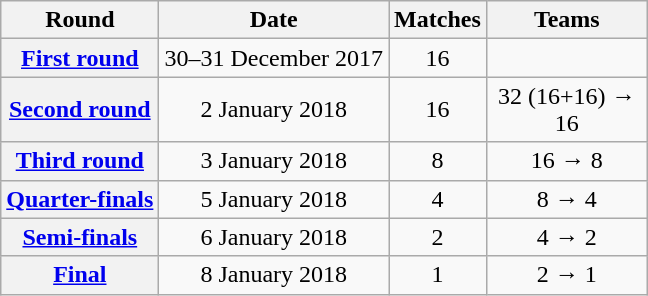<table class="wikitable" style="text-align: center">
<tr>
<th>Round</th>
<th>Date</th>
<th>Matches</th>
<th style="width:100px;">Teams</th>
</tr>
<tr>
<th><a href='#'>First round</a></th>
<td>30–31 December 2017</td>
<td>16</td>
<td></td>
</tr>
<tr>
<th><a href='#'>Second round</a></th>
<td>2 January 2018</td>
<td>16</td>
<td>32 (16+16) → 16</td>
</tr>
<tr>
<th><a href='#'>Third round</a></th>
<td>3 January 2018</td>
<td>8</td>
<td>16 → 8</td>
</tr>
<tr>
<th><a href='#'>Quarter-finals</a></th>
<td>5 January 2018</td>
<td>4</td>
<td>8 → 4</td>
</tr>
<tr>
<th><a href='#'>Semi-finals</a></th>
<td>6 January 2018</td>
<td>2</td>
<td>4 → 2</td>
</tr>
<tr>
<th><a href='#'>Final</a></th>
<td>8 January 2018</td>
<td>1</td>
<td>2 → 1</td>
</tr>
</table>
